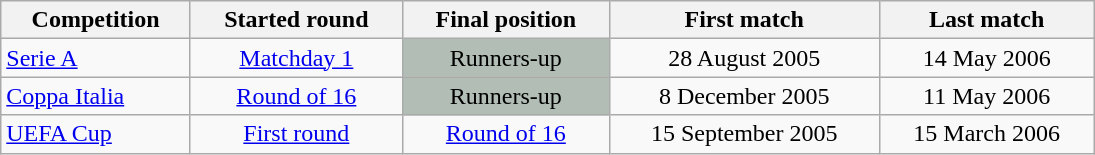<table class=wikitable style="text-align:center; width:730px">
<tr>
<th style=text-align:center; width:150px;>Competition</th>
<th style=text-align:center; width:100px;>Started round</th>
<th style=text-align:center; width:100px;>Final position</th>
<th style=text-align:center; width:150px;>First match</th>
<th style=text-align:center; width:140px;>Last match</th>
</tr>
<tr>
<td style=text-align:left;><a href='#'>Serie A</a></td>
<td><a href='#'>Matchday 1</a></td>
<td style=background:#B2BEB5;>Runners-up</td>
<td>28 August 2005</td>
<td>14 May 2006</td>
</tr>
<tr>
<td style=text-align:left;><a href='#'>Coppa Italia</a></td>
<td><a href='#'>Round of 16</a></td>
<td style=background:#B2BEB5;>Runners-up</td>
<td>8 December 2005</td>
<td>11 May 2006</td>
</tr>
<tr>
<td style=text-align:left;><a href='#'>UEFA Cup</a></td>
<td><a href='#'>First round</a></td>
<td><a href='#'>Round of 16</a></td>
<td>15 September 2005</td>
<td>15 March 2006</td>
</tr>
</table>
